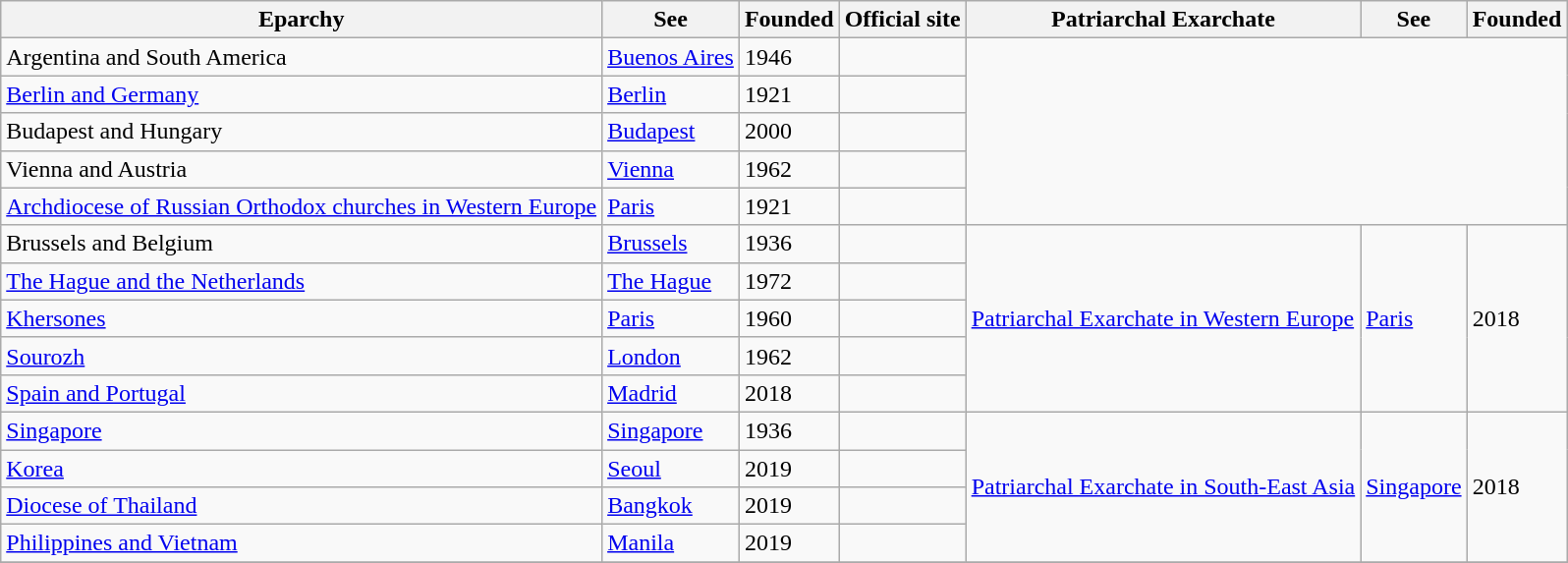<table class=wikitable>
<tr>
<th>Eparchy</th>
<th>See</th>
<th>Founded</th>
<th>Official site</th>
<th>Patriarchal Exarchate</th>
<th>See</th>
<th>Founded</th>
</tr>
<tr>
<td>Argentina and South America</td>
<td><a href='#'>Buenos Aires</a></td>
<td>1946</td>
<td></td>
</tr>
<tr>
<td><a href='#'>Berlin and Germany</a></td>
<td><a href='#'>Berlin</a></td>
<td>1921</td>
<td></td>
</tr>
<tr>
<td>Budapest and Hungary</td>
<td><a href='#'>Budapest</a></td>
<td>2000</td>
<td></td>
</tr>
<tr>
<td>Vienna and Austria</td>
<td><a href='#'>Vienna</a></td>
<td>1962</td>
<td></td>
</tr>
<tr>
<td><a href='#'>Archdiocese of Russian Orthodox churches in Western Europe</a></td>
<td><a href='#'>Paris</a></td>
<td>1921</td>
<td></td>
</tr>
<tr>
<td>Brussels and Belgium</td>
<td><a href='#'>Brussels</a></td>
<td>1936</td>
<td></td>
<td rowspan=5><a href='#'>Patriarchal Exarchate in Western Europe</a></td>
<td rowspan=5><a href='#'>Paris</a></td>
<td rowspan=5>2018</td>
</tr>
<tr>
<td><a href='#'>The Hague and the Netherlands</a></td>
<td><a href='#'>The Hague</a></td>
<td>1972</td>
<td></td>
</tr>
<tr>
<td><a href='#'>Khersones</a></td>
<td><a href='#'>Paris</a></td>
<td>1960</td>
<td></td>
</tr>
<tr>
<td><a href='#'>Sourozh</a></td>
<td><a href='#'>London</a></td>
<td>1962</td>
<td></td>
</tr>
<tr>
<td><a href='#'>Spain and Portugal</a></td>
<td><a href='#'>Madrid</a></td>
<td>2018</td>
<td></td>
</tr>
<tr>
<td><a href='#'>Singapore</a></td>
<td><a href='#'>Singapore</a></td>
<td>1936</td>
<td></td>
<td rowspan=4><a href='#'>Patriarchal Exarchate in South-East Asia</a></td>
<td rowspan=4><a href='#'>Singapore</a></td>
<td rowspan=4>2018</td>
</tr>
<tr>
<td><a href='#'>Korea</a></td>
<td><a href='#'>Seoul</a></td>
<td>2019</td>
<td></td>
</tr>
<tr>
<td><a href='#'>Diocese of Thailand</a></td>
<td><a href='#'>Bangkok</a></td>
<td>2019</td>
<td></td>
</tr>
<tr>
<td><a href='#'>Philippines and Vietnam</a></td>
<td><a href='#'>Manila</a></td>
<td>2019</td>
<td></td>
</tr>
<tr>
</tr>
</table>
